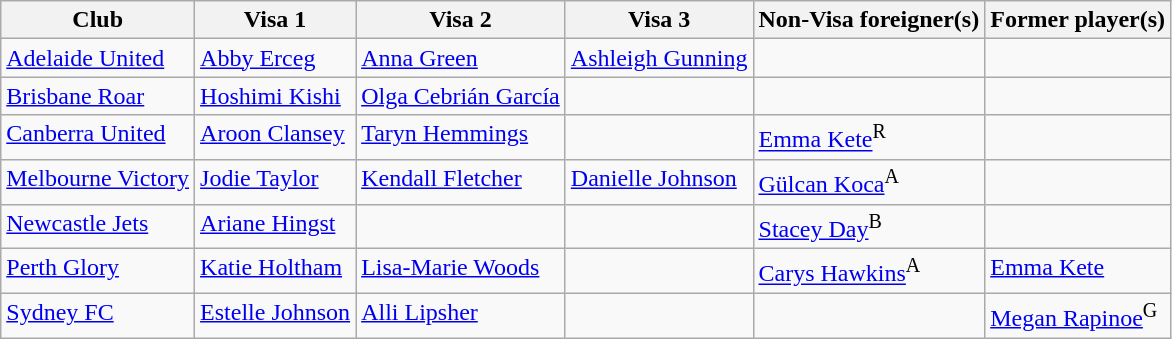<table class="wikitable sortable">
<tr>
<th>Club</th>
<th>Visa 1</th>
<th>Visa 2</th>
<th>Visa 3</th>
<th>Non-Visa foreigner(s)</th>
<th>Former player(s)</th>
</tr>
<tr style="vertical-align:top;">
<td><a href='#'>Adelaide United</a></td>
<td> <a href='#'>Abby Erceg</a></td>
<td> <a href='#'>Anna Green</a></td>
<td> <a href='#'>Ashleigh Gunning</a></td>
<td></td>
<td></td>
</tr>
<tr style="vertical-align:top;">
<td><a href='#'>Brisbane Roar</a></td>
<td> <a href='#'>Hoshimi Kishi</a></td>
<td> <a href='#'>Olga Cebrián García</a></td>
<td></td>
<td></td>
<td></td>
</tr>
<tr style="vertical-align:top;">
<td><a href='#'>Canberra United</a></td>
<td> <a href='#'>Aroon Clansey</a></td>
<td> <a href='#'>Taryn Hemmings</a></td>
<td></td>
<td> <a href='#'>Emma Kete</a><sup>R</sup></td>
<td></td>
</tr>
<tr style="vertical-align:top;">
<td><a href='#'>Melbourne Victory</a></td>
<td> <a href='#'>Jodie Taylor</a></td>
<td> <a href='#'>Kendall Fletcher</a></td>
<td> <a href='#'>Danielle Johnson</a></td>
<td> <a href='#'>Gülcan Koca</a><sup>A</sup></td>
<td></td>
</tr>
<tr style="vertical-align:top;">
<td><a href='#'>Newcastle Jets</a></td>
<td> <a href='#'>Ariane Hingst</a></td>
<td></td>
<td></td>
<td> <a href='#'>Stacey Day</a><sup>B</sup></td>
<td></td>
</tr>
<tr style="vertical-align:top;">
<td><a href='#'>Perth Glory</a></td>
<td> <a href='#'>Katie Holtham</a></td>
<td> <a href='#'>Lisa-Marie Woods</a></td>
<td></td>
<td> <a href='#'>Carys Hawkins</a><sup>A</sup></td>
<td> <a href='#'>Emma Kete</a></td>
</tr>
<tr style="vertical-align:top;">
<td><a href='#'>Sydney FC</a></td>
<td> <a href='#'>Estelle Johnson</a></td>
<td> <a href='#'>Alli Lipsher</a></td>
<td></td>
<td></td>
<td> <a href='#'>Megan Rapinoe</a><sup>G</sup></td>
</tr>
</table>
